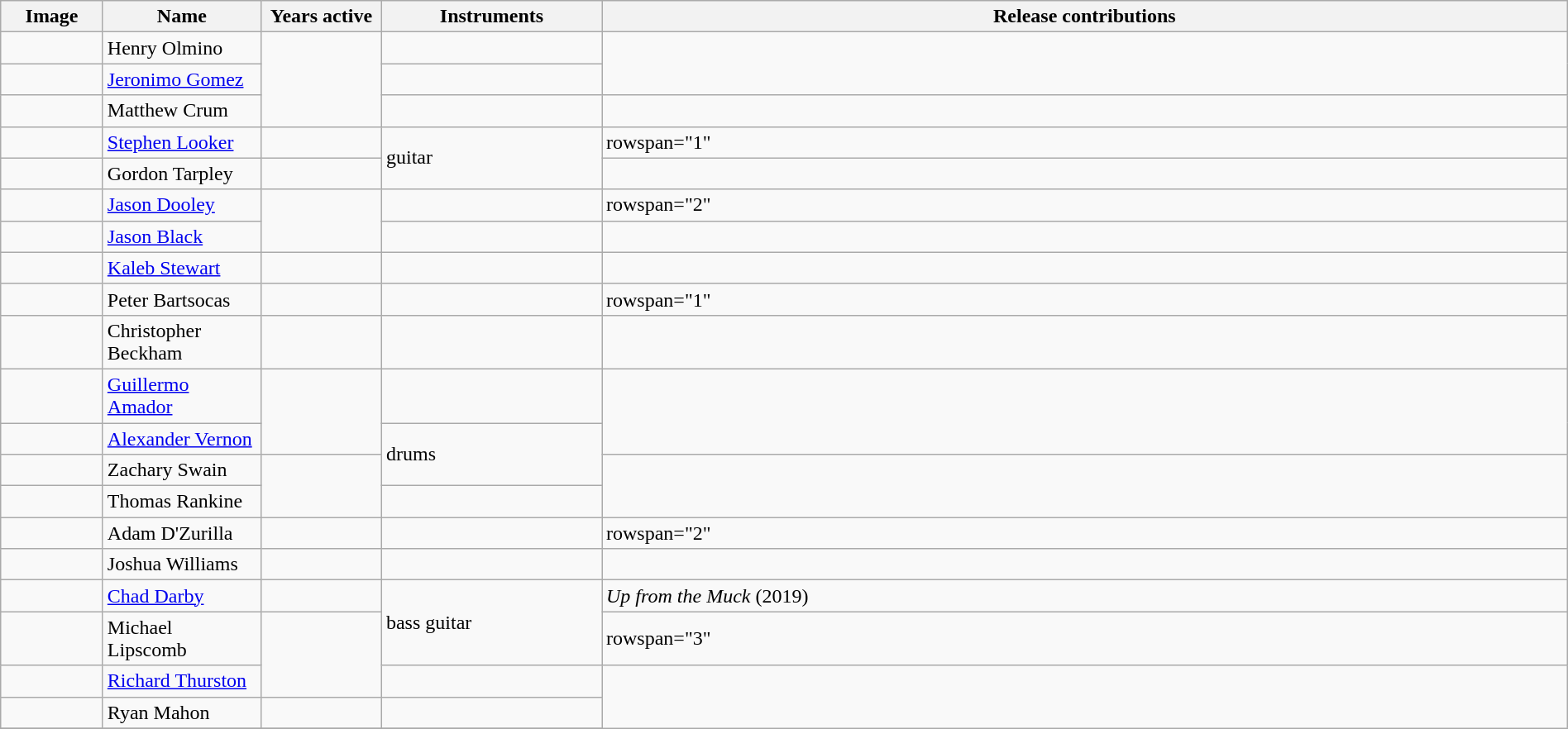<table class="wikitable" width="100%" border="1">
<tr>
<th width="75">Image</th>
<th width="120">Name</th>
<th width="90">Years active</th>
<th width="170">Instruments</th>
<th>Release contributions</th>
</tr>
<tr>
<td></td>
<td>Henry Olmino</td>
<td rowspan="3"></td>
<td></td>
<td rowspan="2"></td>
</tr>
<tr>
<td></td>
<td><a href='#'>Jeronimo Gomez</a></td>
<td></td>
</tr>
<tr>
<td></td>
<td>Matthew Crum</td>
<td></td>
<td></td>
</tr>
<tr>
<td></td>
<td><a href='#'>Stephen Looker</a></td>
<td></td>
<td rowspan="2">guitar</td>
<td>rowspan="1" </td>
</tr>
<tr>
<td></td>
<td>Gordon Tarpley</td>
<td></td>
<td></td>
</tr>
<tr>
<td></td>
<td><a href='#'>Jason Dooley</a></td>
<td rowspan="2"></td>
<td></td>
<td>rowspan="2" </td>
</tr>
<tr>
<td></td>
<td><a href='#'>Jason Black</a></td>
<td></td>
</tr>
<tr>
<td></td>
<td><a href='#'>Kaleb Stewart</a></td>
<td></td>
<td></td>
<td></td>
</tr>
<tr>
<td></td>
<td>Peter Bartsocas</td>
<td></td>
<td></td>
<td>rowspan="1" </td>
</tr>
<tr>
<td></td>
<td>Christopher Beckham</td>
<td></td>
<td></td>
<td></td>
</tr>
<tr>
<td></td>
<td><a href='#'>Guillermo Amador</a></td>
<td rowspan="2"></td>
<td></td>
<td rowspan="2"></td>
</tr>
<tr>
<td></td>
<td><a href='#'>Alexander Vernon</a></td>
<td rowspan="2">drums</td>
</tr>
<tr>
<td></td>
<td>Zachary Swain</td>
<td rowspan="2"></td>
<td rowspan="2"></td>
</tr>
<tr>
<td></td>
<td>Thomas Rankine</td>
<td></td>
</tr>
<tr>
<td></td>
<td>Adam D'Zurilla</td>
<td></td>
<td></td>
<td>rowspan="2" </td>
</tr>
<tr>
<td></td>
<td>Joshua Williams</td>
<td></td>
<td></td>
</tr>
<tr>
<td></td>
<td><a href='#'>Chad Darby</a></td>
<td></td>
<td rowspan="2">bass guitar</td>
<td><em>Up from the Muck</em> (2019)</td>
</tr>
<tr>
<td></td>
<td>Michael Lipscomb</td>
<td rowspan="2"></td>
<td>rowspan="3" </td>
</tr>
<tr>
<td></td>
<td><a href='#'>Richard Thurston</a></td>
<td></td>
</tr>
<tr>
<td></td>
<td>Ryan Mahon</td>
<td></td>
<td></td>
</tr>
<tr>
</tr>
</table>
